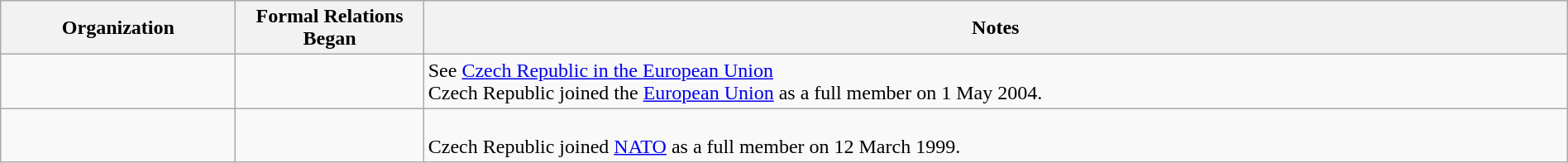<table class="wikitable sortable" border="1" style="width:100%; margin:auto;">
<tr>
<th width="15%">Organization</th>
<th width="12%">Formal Relations Began</th>
<th>Notes</th>
</tr>
<tr -valign="top">
<td></td>
<td></td>
<td>See <a href='#'>Czech Republic in the European Union</a><br>Czech Republic joined the <a href='#'>European Union</a> as a full member on 1 May 2004.</td>
</tr>
<tr -valign="top">
<td></td>
<td></td>
<td><br>Czech Republic joined <a href='#'>NATO</a> as a full member on 12 March 1999.</td>
</tr>
</table>
